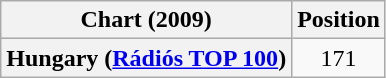<table class="wikitable plainrowheaders">
<tr>
<th>Chart (2009)</th>
<th>Position</th>
</tr>
<tr>
<th scope="row">Hungary (<a href='#'>Rádiós TOP 100</a>)</th>
<td style="text-align:center;">171</td>
</tr>
</table>
